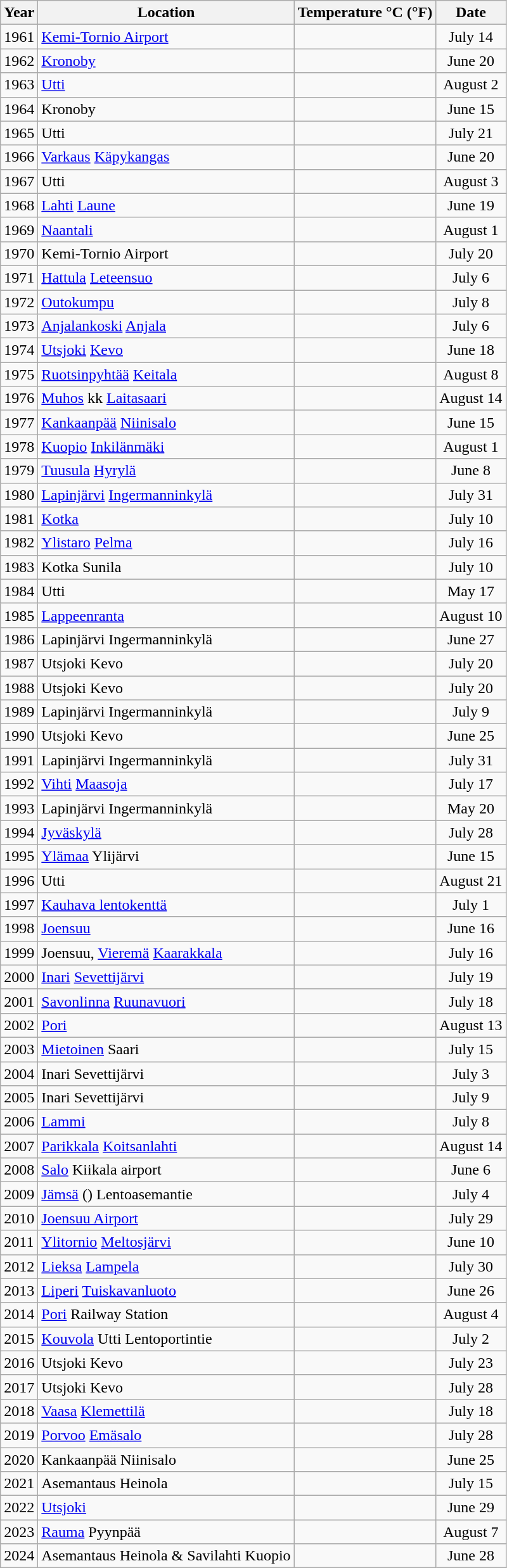<table class="wikitable sortable" align="center" border="1">
<tr>
<th>Year</th>
<th>Location</th>
<th>Temperature °C (°F)</th>
<th>Date</th>
</tr>
<tr>
<td>1961</td>
<td align="left"><a href='#'>Kemi-Tornio Airport</a></td>
<td align=center></td>
<td align=center>July 14</td>
</tr>
<tr>
<td>1962</td>
<td align="left"><a href='#'>Kronoby</a></td>
<td align=center></td>
<td align=center>June 20</td>
</tr>
<tr>
<td>1963</td>
<td align="left"><a href='#'>Utti</a></td>
<td align=center></td>
<td align=center>August 2</td>
</tr>
<tr>
<td>1964</td>
<td align="left">Kronoby</td>
<td align=center></td>
<td align=center>June 15</td>
</tr>
<tr>
<td>1965</td>
<td align="left">Utti</td>
<td align=center></td>
<td align=center>July 21</td>
</tr>
<tr>
<td>1966</td>
<td align="left"><a href='#'>Varkaus</a> <a href='#'>Käpykangas</a></td>
<td align=center></td>
<td align=center>June 20</td>
</tr>
<tr>
<td>1967</td>
<td align="left">Utti</td>
<td align=center></td>
<td align=center>August 3</td>
</tr>
<tr>
<td>1968</td>
<td align="left"><a href='#'>Lahti</a> <a href='#'>Laune</a></td>
<td align=center></td>
<td align=center>June 19</td>
</tr>
<tr>
<td>1969</td>
<td align="left"><a href='#'>Naantali</a></td>
<td align=center></td>
<td align=center>August 1</td>
</tr>
<tr>
<td>1970</td>
<td align="left">Kemi-Tornio Airport</td>
<td align=center></td>
<td align=center>July 20</td>
</tr>
<tr>
<td>1971</td>
<td align="left"><a href='#'>Hattula</a> <a href='#'>Leteensuo</a></td>
<td align=center></td>
<td align=center>July 6</td>
</tr>
<tr>
<td>1972</td>
<td align="left"><a href='#'>Outokumpu</a></td>
<td align=center></td>
<td align=center>July 8</td>
</tr>
<tr>
<td>1973</td>
<td align="left"><a href='#'>Anjalankoski</a> <a href='#'>Anjala</a></td>
<td align=center></td>
<td align=center>July 6</td>
</tr>
<tr>
<td>1974</td>
<td align="left"><a href='#'>Utsjoki</a> <a href='#'>Kevo</a></td>
<td align=center></td>
<td align=center>June 18</td>
</tr>
<tr>
<td>1975</td>
<td align="left"><a href='#'>Ruotsinpyhtää</a> <a href='#'>Keitala</a></td>
<td align=center></td>
<td align=center>August 8</td>
</tr>
<tr>
<td>1976</td>
<td align="left"><a href='#'>Muhos</a> kk <a href='#'>Laitasaari</a></td>
<td align=center></td>
<td align=center>August 14</td>
</tr>
<tr>
<td>1977</td>
<td align="left"><a href='#'>Kankaanpää</a> <a href='#'>Niinisalo</a></td>
<td align=center></td>
<td align=center>June 15</td>
</tr>
<tr>
<td>1978</td>
<td align="left"><a href='#'>Kuopio</a> <a href='#'>Inkilänmäki</a></td>
<td align=center></td>
<td align=center>August 1</td>
</tr>
<tr>
<td>1979</td>
<td align="left"><a href='#'>Tuusula</a> <a href='#'>Hyrylä</a></td>
<td align=center></td>
<td align=center>June 8</td>
</tr>
<tr>
<td>1980</td>
<td align="left"><a href='#'>Lapinjärvi</a> <a href='#'>Ingermanninkylä</a></td>
<td align=center></td>
<td align=center>July 31</td>
</tr>
<tr>
<td>1981</td>
<td align="left"><a href='#'>Kotka</a> </td>
<td align=center></td>
<td align=center>July 10</td>
</tr>
<tr>
<td>1982</td>
<td align="left"><a href='#'>Ylistaro</a> <a href='#'>Pelma</a></td>
<td align=center></td>
<td align=center>July 16</td>
</tr>
<tr>
<td>1983</td>
<td align="left">Kotka Sunila</td>
<td align=center></td>
<td align=center>July 10</td>
</tr>
<tr>
<td>1984</td>
<td align="left">Utti</td>
<td align=center></td>
<td align=center>May 17</td>
</tr>
<tr>
<td>1985</td>
<td align="left"><a href='#'>Lappeenranta</a></td>
<td align=center></td>
<td align=center>August 10</td>
</tr>
<tr>
<td>1986</td>
<td align="left">Lapinjärvi Ingermanninkylä</td>
<td align=center></td>
<td align=center>June 27</td>
</tr>
<tr>
<td>1987</td>
<td align="left">Utsjoki Kevo</td>
<td align=center></td>
<td align=center>July 20</td>
</tr>
<tr>
<td>1988</td>
<td align="left">Utsjoki Kevo</td>
<td align=center></td>
<td align=center>July 20</td>
</tr>
<tr>
<td>1989</td>
<td align="left">Lapinjärvi Ingermanninkylä</td>
<td align=center></td>
<td align=center>July 9</td>
</tr>
<tr>
<td>1990</td>
<td align="left">Utsjoki Kevo</td>
<td align=center></td>
<td align=center>June 25</td>
</tr>
<tr>
<td>1991</td>
<td align="left">Lapinjärvi Ingermanninkylä</td>
<td align=center></td>
<td align=center>July 31</td>
</tr>
<tr>
<td>1992</td>
<td align="left"><a href='#'>Vihti</a> <a href='#'>Maasoja</a></td>
<td align=center></td>
<td align=center>July 17</td>
</tr>
<tr>
<td>1993</td>
<td align="left">Lapinjärvi Ingermanninkylä</td>
<td align=center></td>
<td align=center>May 20</td>
</tr>
<tr>
<td>1994</td>
<td align="left"><a href='#'>Jyväskylä</a></td>
<td align=center></td>
<td align=center>July 28</td>
</tr>
<tr>
<td>1995</td>
<td align="left"><a href='#'>Ylämaa</a> Ylijärvi</td>
<td align=center></td>
<td align=center>June 15</td>
</tr>
<tr>
<td>1996</td>
<td align="left">Utti</td>
<td align=center></td>
<td align=center>August 21</td>
</tr>
<tr>
<td>1997</td>
<td align="left"><a href='#'>Kauhava lentokenttä</a></td>
<td align=center></td>
<td align=center>July 1</td>
</tr>
<tr>
<td>1998</td>
<td align="left"><a href='#'>Joensuu</a></td>
<td align=center></td>
<td align=center>June 16</td>
</tr>
<tr>
<td>1999</td>
<td align="left">Joensuu, <a href='#'>Vieremä</a> <a href='#'>Kaarakkala</a></td>
<td align=center></td>
<td align=center>July 16</td>
</tr>
<tr>
<td>2000</td>
<td align="left"><a href='#'>Inari</a> <a href='#'>Sevettijärvi</a></td>
<td align=center></td>
<td align=center>July 19</td>
</tr>
<tr>
<td>2001</td>
<td align="left"><a href='#'>Savonlinna</a> <a href='#'>Ruunavuori</a></td>
<td align=center></td>
<td align=center>July 18</td>
</tr>
<tr>
<td>2002</td>
<td align="left"><a href='#'>Pori</a></td>
<td align=center></td>
<td align=center>August 13</td>
</tr>
<tr>
<td>2003</td>
<td align="left"><a href='#'>Mietoinen</a> Saari</td>
<td align=center></td>
<td align=center>July 15</td>
</tr>
<tr>
<td>2004</td>
<td align="left">Inari Sevettijärvi</td>
<td align=center></td>
<td align=center>July 3</td>
</tr>
<tr>
<td>2005</td>
<td align="left">Inari Sevettijärvi</td>
<td align=center></td>
<td align=center>July 9</td>
</tr>
<tr>
<td>2006</td>
<td align="left"><a href='#'>Lammi</a> </td>
<td align=center></td>
<td align=center>July 8</td>
</tr>
<tr>
<td>2007</td>
<td align="left"><a href='#'>Parikkala</a> <a href='#'>Koitsanlahti</a></td>
<td align=center></td>
<td align=center>August 14</td>
</tr>
<tr>
<td>2008</td>
<td align="left"><a href='#'>Salo</a> Kiikala airport</td>
<td align=center></td>
<td align=center>June 6</td>
</tr>
<tr>
<td>2009</td>
<td align="left"><a href='#'>Jämsä</a> () Lentoasemantie</td>
<td align=center></td>
<td align=center>July 4</td>
</tr>
<tr>
<td>2010</td>
<td align="left"><a href='#'>Joensuu Airport</a></td>
<td align=center></td>
<td align=center>July 29</td>
</tr>
<tr>
<td>2011</td>
<td align="left"><a href='#'>Ylitornio</a> <a href='#'>Meltosjärvi</a></td>
<td align=center></td>
<td align=center>June 10</td>
</tr>
<tr>
<td>2012</td>
<td align="left"><a href='#'>Lieksa</a> <a href='#'>Lampela</a></td>
<td align=center></td>
<td align=center>July 30</td>
</tr>
<tr>
<td>2013</td>
<td align="left"><a href='#'>Liperi</a> <a href='#'>Tuiskavanluoto</a></td>
<td align=center></td>
<td align=center>June 26</td>
</tr>
<tr>
<td>2014</td>
<td align="left"><a href='#'>Pori</a> Railway Station</td>
<td align=center></td>
<td align=center>August 4</td>
</tr>
<tr>
<td>2015</td>
<td align="left"><a href='#'>Kouvola</a> Utti Lentoportintie</td>
<td align=center></td>
<td align=center>July 2</td>
</tr>
<tr>
<td>2016</td>
<td align="left">Utsjoki Kevo</td>
<td align=center></td>
<td align=center>July 23</td>
</tr>
<tr>
<td>2017</td>
<td align="left">Utsjoki Kevo</td>
<td align=center></td>
<td align=center>July 28</td>
</tr>
<tr>
<td>2018</td>
<td align="left"><a href='#'>Vaasa</a> <a href='#'>Klemettilä</a></td>
<td align=center></td>
<td align=center>July 18</td>
</tr>
<tr>
<td>2019</td>
<td align="left"><a href='#'>Porvoo</a> <a href='#'>Emäsalo</a></td>
<td align=center></td>
<td align=center>July 28</td>
</tr>
<tr>
<td>2020</td>
<td align="left">Kankaanpää Niinisalo</td>
<td align=center></td>
<td align=center>June 25</td>
</tr>
<tr>
<td>2021</td>
<td align="left">Asemantaus Heinola</td>
<td align=center></td>
<td align=center>July 15</td>
</tr>
<tr>
<td>2022</td>
<td align="left"><a href='#'>Utsjoki</a></td>
<td align=center></td>
<td align=center>June 29</td>
</tr>
<tr>
<td>2023</td>
<td align="left"><a href='#'>Rauma</a> Pyynpää</td>
<td align=center></td>
<td align=center>August 7</td>
</tr>
<tr>
<td>2024</td>
<td align="left">Asemantaus Heinola & Savilahti Kuopio</td>
<td align=center></td>
<td align=center>June 28</td>
</tr>
</table>
